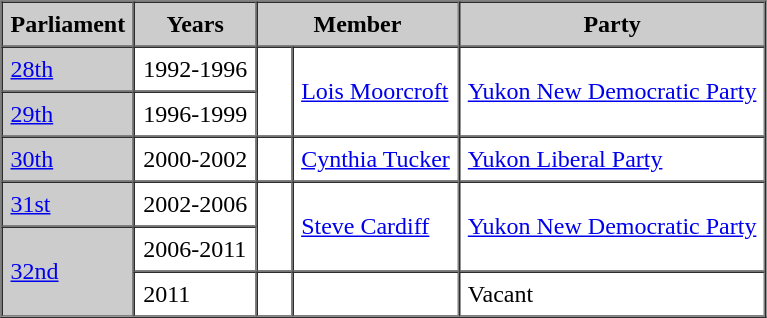<table border=1 cellpadding=5 cellspacing=0>
<tr bgcolor="CCCCCC">
<th>Parliament</th>
<th>Years</th>
<th colspan="2">Member</th>
<th>Party</th>
</tr>
<tr>
<td bgcolor="CCCCCC"><a href='#'>28th</a></td>
<td>1992-1996</td>
<td rowspan="2" >   </td>
<td rowspan="2"><a href='#'>Lois Moorcroft</a></td>
<td rowspan="2"><a href='#'>Yukon New Democratic Party</a></td>
</tr>
<tr>
<td bgcolor="CCCCCC"><a href='#'>29th</a></td>
<td>1996-1999</td>
</tr>
<tr>
<td bgcolor="CCCCCC"><a href='#'>30th</a></td>
<td>2000-2002</td>
<td>   </td>
<td><a href='#'>Cynthia Tucker</a></td>
<td><a href='#'>Yukon Liberal Party</a></td>
</tr>
<tr>
<td bgcolor="CCCCCC"><a href='#'>31st</a></td>
<td>2002-2006</td>
<td rowspan="2" >   </td>
<td rowspan="2"><a href='#'>Steve Cardiff</a></td>
<td rowspan="2"><a href='#'>Yukon New Democratic Party</a></td>
</tr>
<tr>
<td bgcolor="CCCCCC" rowspan="2"><a href='#'>32nd</a></td>
<td>2006-2011</td>
</tr>
<tr>
<td>2011</td>
<td>   </td>
<td></td>
<td>Vacant</td>
</tr>
</table>
